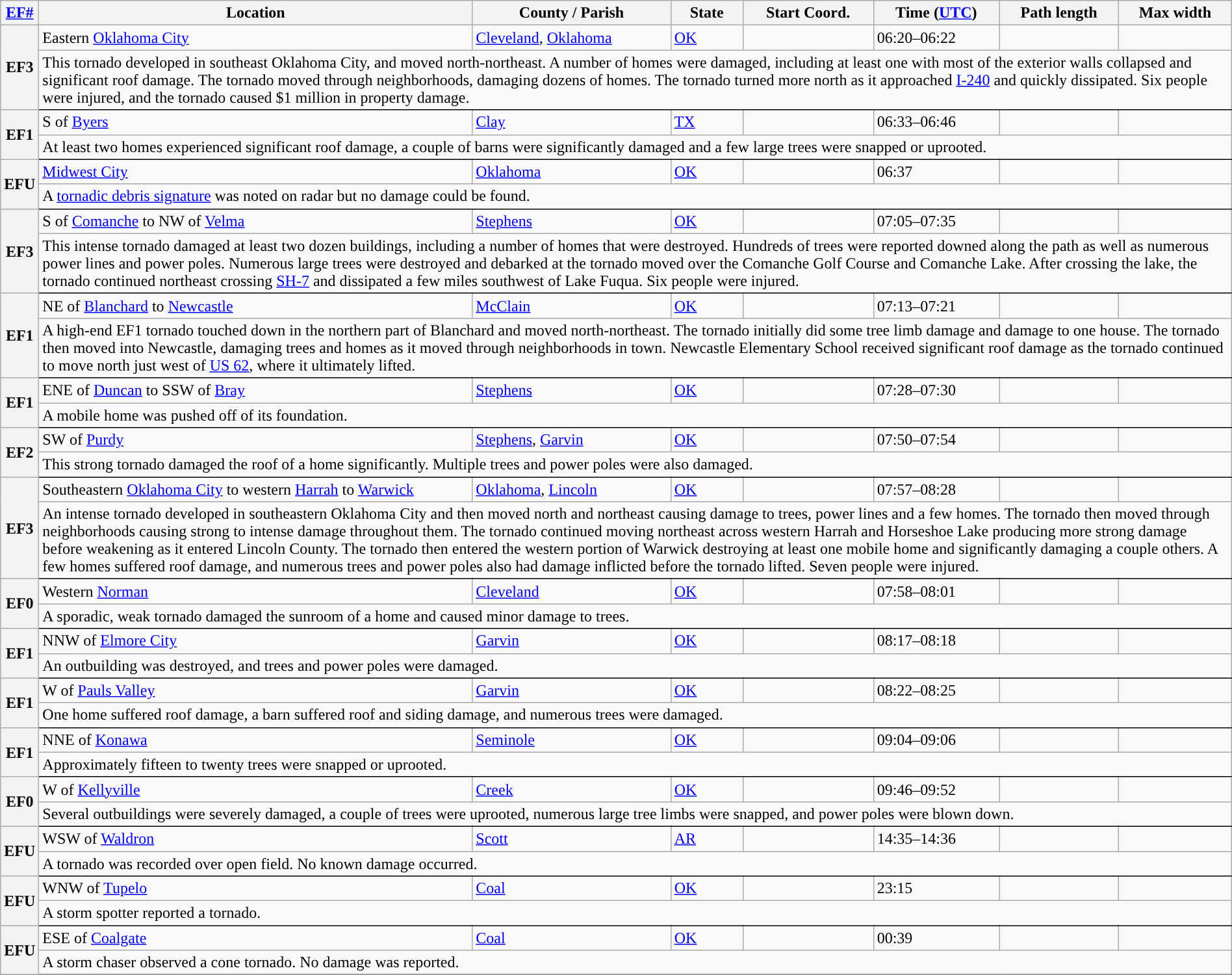<table class="wikitable sortable" style="width:100%;">
<tr>
<th scope="col" width="2%" align="center"><a href='#'>EF#</a></th>
<th scope="col" align="center" class="unsortable">Location</th>
<th scope="col" align="center" class="unsortable">County / Parish</th>
<th scope="col" align="center">State</th>
<th scope="col" align="center">Start Coord.</th>
<th scope="col" align="center">Time (<a href='#'>UTC</a>)</th>
<th scope="col" align="center">Path length</th>
<th scope="col" align="center">Max width</th>
</tr>
<tr>
<th scope="row" rowspan="2" style="background-color:#">EF3</th>
<td>Eastern <a href='#'>Oklahoma City</a></td>
<td><a href='#'>Cleveland</a>, <a href='#'>Oklahoma</a></td>
<td><a href='#'>OK</a></td>
<td></td>
<td>06:20–06:22</td>
<td></td>
<td></td>
</tr>
<tr class="expand-child">
<td colspan="8" style=" border-bottom: 1px solid black;">This tornado developed in southeast Oklahoma City, and moved north-northeast. A number of homes were damaged, including at least one with most of the exterior walls collapsed and significant roof damage. The tornado moved through neighborhoods, damaging dozens of homes. The tornado turned more north as it approached <a href='#'>I-240</a> and quickly dissipated. Six people were injured, and the tornado caused $1 million in property damage.</td>
</tr>
<tr>
<th scope="row" rowspan="2" style="background-color:#">EF1</th>
<td>S of <a href='#'>Byers</a></td>
<td><a href='#'>Clay</a></td>
<td><a href='#'>TX</a></td>
<td></td>
<td>06:33–06:46</td>
<td></td>
<td></td>
</tr>
<tr class="expand-child">
<td colspan="8" style=" border-bottom: 1px solid black;">At least two homes experienced significant roof damage, a couple of barns were significantly damaged and a few large trees were snapped or uprooted.</td>
</tr>
<tr>
<th scope="row" rowspan="2" style="background-color:#">EFU</th>
<td><a href='#'>Midwest City</a></td>
<td><a href='#'>Oklahoma</a></td>
<td><a href='#'>OK</a></td>
<td></td>
<td>06:37</td>
<td></td>
<td></td>
</tr>
<tr class="expand-child">
<td colspan="8" style=" border-bottom: 1px solid black;">A <a href='#'>tornadic debris signature</a> was noted on radar but no damage could be found.</td>
</tr>
<tr>
<th scope="row" rowspan="2" style="background-color:#">EF3</th>
<td>S of <a href='#'>Comanche</a> to NW of <a href='#'>Velma</a></td>
<td><a href='#'>Stephens</a></td>
<td><a href='#'>OK</a></td>
<td></td>
<td>07:05–07:35</td>
<td></td>
<td></td>
</tr>
<tr class="expand-child">
<td colspan="8" style=" border-bottom: 1px solid black;">This intense tornado damaged at least two dozen buildings, including a number of homes that were destroyed. Hundreds of trees were reported downed along the path as well as numerous power lines and power poles. Numerous large trees were destroyed and debarked at the tornado moved over the Comanche Golf Course and Comanche Lake. After crossing the lake, the tornado continued northeast crossing <a href='#'>SH-7</a> and dissipated a few miles southwest of Lake Fuqua. Six people were injured.</td>
</tr>
<tr>
<th scope="row" rowspan="2" style="background-color:#">EF1</th>
<td>NE of <a href='#'>Blanchard</a> to <a href='#'>Newcastle</a></td>
<td><a href='#'>McClain</a></td>
<td><a href='#'>OK</a></td>
<td></td>
<td>07:13–07:21</td>
<td></td>
<td></td>
</tr>
<tr class="expand-child">
<td colspan="8" style=" border-bottom: 1px solid black;">A high-end EF1 tornado touched down in the northern part of Blanchard and moved north-northeast. The tornado initially did some tree limb damage and damage to one house. The tornado then moved into Newcastle, damaging trees and homes as it moved through neighborhoods in town. Newcastle Elementary School received significant roof damage as the tornado continued to move north just west of <a href='#'>US 62</a>, where it ultimately lifted.</td>
</tr>
<tr>
<th scope="row" rowspan="2" style="background-color:#">EF1</th>
<td>ENE of <a href='#'>Duncan</a> to SSW of <a href='#'>Bray</a></td>
<td><a href='#'>Stephens</a></td>
<td><a href='#'>OK</a></td>
<td></td>
<td>07:28–07:30</td>
<td></td>
<td></td>
</tr>
<tr class="expand-child">
<td colspan="8" style=" border-bottom: 1px solid black;">A mobile home was pushed off of its foundation.</td>
</tr>
<tr>
<th scope="row" rowspan="2" style="background-color:#">EF2</th>
<td>SW of <a href='#'>Purdy</a></td>
<td><a href='#'>Stephens</a>, <a href='#'>Garvin</a></td>
<td><a href='#'>OK</a></td>
<td></td>
<td>07:50–07:54</td>
<td></td>
<td></td>
</tr>
<tr class="expand-child">
<td colspan="8" style=" border-bottom: 1px solid black;">This strong tornado damaged the roof of a home significantly. Multiple trees and power poles were also damaged.</td>
</tr>
<tr>
<th scope="row" rowspan="2" style="background-color:#">EF3</th>
<td>Southeastern <a href='#'>Oklahoma City</a> to western <a href='#'>Harrah</a> to <a href='#'>Warwick</a></td>
<td><a href='#'>Oklahoma</a>, <a href='#'>Lincoln</a></td>
<td><a href='#'>OK</a></td>
<td></td>
<td>07:57–08:28</td>
<td></td>
<td></td>
</tr>
<tr class="expand-child">
<td colspan="8" style=" border-bottom: 1px solid black;">An intense tornado developed in southeastern Oklahoma City and then moved north and northeast causing damage to trees, power lines and a few homes. The tornado then moved through neighborhoods causing strong to intense damage throughout them. The tornado continued moving northeast across western Harrah and Horseshoe Lake producing more strong damage before weakening as it entered Lincoln County.  The tornado then entered the western portion of Warwick destroying at least one mobile home and significantly damaging a couple others. A few homes suffered roof damage, and numerous trees and power poles also had damage inflicted before the tornado lifted. Seven people were injured.</td>
</tr>
<tr>
<th scope="row" rowspan="2" style="background-color:#">EF0</th>
<td>Western <a href='#'>Norman</a></td>
<td><a href='#'>Cleveland</a></td>
<td><a href='#'>OK</a></td>
<td></td>
<td>07:58–08:01</td>
<td></td>
<td></td>
</tr>
<tr class="expand-child">
<td colspan="8" style=" border-bottom: 1px solid black;">A sporadic, weak tornado damaged the sunroom of a home and caused minor damage to trees.</td>
</tr>
<tr>
<th scope="row" rowspan="2" style="background-color:#">EF1</th>
<td>NNW of <a href='#'>Elmore City</a></td>
<td><a href='#'>Garvin</a></td>
<td><a href='#'>OK</a></td>
<td></td>
<td>08:17–08:18</td>
<td></td>
<td></td>
</tr>
<tr class="expand-child">
<td colspan="8" style=" border-bottom: 1px solid black;">An outbuilding was destroyed, and trees and power poles were damaged.</td>
</tr>
<tr>
<th scope="row" rowspan="2" style="background-color:#">EF1</th>
<td>W of <a href='#'>Pauls Valley</a></td>
<td><a href='#'>Garvin</a></td>
<td><a href='#'>OK</a></td>
<td></td>
<td>08:22–08:25</td>
<td></td>
<td></td>
</tr>
<tr class="expand-child">
<td colspan="8" style=" border-bottom: 1px solid black;">One home suffered roof damage, a barn suffered roof and siding damage, and numerous trees were damaged.</td>
</tr>
<tr>
<th scope="row" rowspan="2" style="background-color:#">EF1</th>
<td>NNE of <a href='#'>Konawa</a></td>
<td><a href='#'>Seminole</a></td>
<td><a href='#'>OK</a></td>
<td></td>
<td>09:04–09:06</td>
<td></td>
<td></td>
</tr>
<tr class="expand-child">
<td colspan="8" style=" border-bottom: 1px solid black;">Approximately fifteen to twenty trees were snapped or uprooted.</td>
</tr>
<tr>
<th scope="row" rowspan="2" style="background-color:#">EF0</th>
<td>W of <a href='#'>Kellyville</a></td>
<td><a href='#'>Creek</a></td>
<td><a href='#'>OK</a></td>
<td></td>
<td>09:46–09:52</td>
<td></td>
<td></td>
</tr>
<tr class="expand-child">
<td colspan="8" style=" border-bottom: 1px solid black;">Several outbuildings were severely damaged, a couple of trees were uprooted, numerous large tree limbs were snapped, and power poles were blown down.</td>
</tr>
<tr>
<th scope="row" rowspan="2" style="background-color:#">EFU</th>
<td>WSW of <a href='#'>Waldron</a></td>
<td><a href='#'>Scott</a></td>
<td><a href='#'>AR</a></td>
<td></td>
<td>14:35–14:36</td>
<td></td>
<td></td>
</tr>
<tr class="expand-child">
<td colspan="8" style=" border-bottom: 1px solid black;">A tornado was recorded over open field. No known damage occurred.</td>
</tr>
<tr>
<th scope="row" rowspan="2" style="background-color:#">EFU</th>
<td>WNW of <a href='#'>Tupelo</a></td>
<td><a href='#'>Coal</a></td>
<td><a href='#'>OK</a></td>
<td></td>
<td>23:15</td>
<td></td>
<td></td>
</tr>
<tr class="expand-child">
<td colspan="8" style=" border-bottom: 1px solid black;">A storm spotter reported a tornado.</td>
</tr>
<tr>
<th scope="row" rowspan="2" style="background-color:#">EFU</th>
<td>ESE of <a href='#'>Coalgate</a></td>
<td><a href='#'>Coal</a></td>
<td><a href='#'>OK</a></td>
<td></td>
<td>00:39</td>
<td></td>
<td></td>
</tr>
<tr class="expand-child">
<td colspan="8" style=" border-bottom: 1px solid black;">A storm chaser observed a cone tornado. No damage was reported.</td>
</tr>
<tr>
</tr>
</table>
